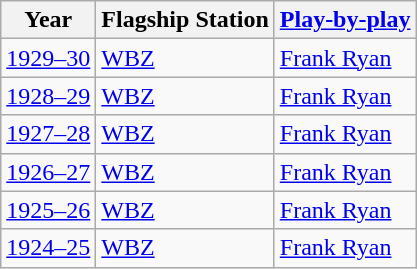<table class="wikitable">
<tr>
<th>Year</th>
<th>Flagship Station</th>
<th><a href='#'>Play-by-play</a></th>
</tr>
<tr>
<td><a href='#'>1929–30</a></td>
<td><a href='#'>WBZ</a></td>
<td><a href='#'>Frank Ryan</a></td>
</tr>
<tr>
<td><a href='#'>1928–29</a></td>
<td><a href='#'>WBZ</a></td>
<td><a href='#'>Frank Ryan</a></td>
</tr>
<tr>
<td><a href='#'>1927–28</a></td>
<td><a href='#'>WBZ</a></td>
<td><a href='#'>Frank Ryan</a></td>
</tr>
<tr>
<td><a href='#'>1926–27</a></td>
<td><a href='#'>WBZ</a></td>
<td><a href='#'>Frank Ryan</a></td>
</tr>
<tr>
<td><a href='#'>1925–26</a></td>
<td><a href='#'>WBZ</a></td>
<td><a href='#'>Frank Ryan</a></td>
</tr>
<tr>
<td><a href='#'>1924–25</a></td>
<td><a href='#'>WBZ</a></td>
<td><a href='#'>Frank Ryan</a></td>
</tr>
</table>
